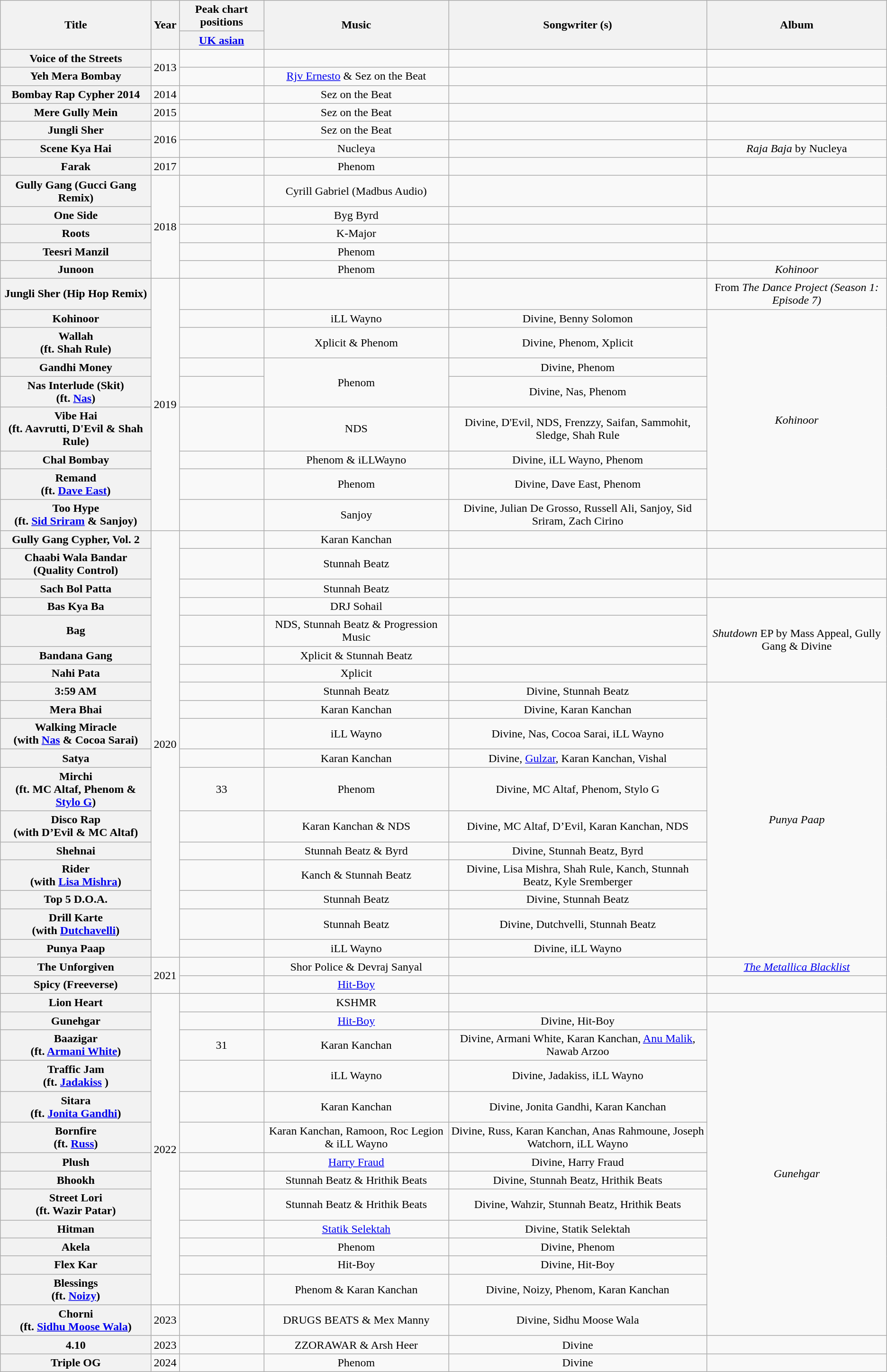<table class="wikitable plainrowheaders" style="text-align:center;">
<tr>
<th rowspan="2">Title</th>
<th rowspan="2">Year</th>
<th>Peak  chart positions</th>
<th rowspan="2">Music</th>
<th rowspan="2">Songwriter (s)</th>
<th rowspan="2">Album</th>
</tr>
<tr>
<th><a href='#'>UK asian</a></th>
</tr>
<tr>
<th scope="row">Voice of the Streets</th>
<td rowspan="2">2013</td>
<td></td>
<td></td>
<td></td>
<td></td>
</tr>
<tr>
<th scope="row">Yeh Mera Bombay</th>
<td></td>
<td><a href='#'>Rjv Ernesto</a> & Sez on the Beat</td>
<td></td>
<td></td>
</tr>
<tr>
<th scope="row">Bombay Rap Cypher 2014<br></th>
<td>2014</td>
<td></td>
<td>Sez on the Beat</td>
<td></td>
<td></td>
</tr>
<tr>
<th scope="row">Mere Gully Mein </th>
<td>2015</td>
<td></td>
<td>Sez on the Beat</td>
<td></td>
<td></td>
</tr>
<tr>
<th scope="row">Jungli Sher</th>
<td rowspan="2">2016</td>
<td></td>
<td>Sez on the Beat</td>
<td></td>
<td></td>
</tr>
<tr>
<th scope="row">Scene Kya Hai </th>
<td></td>
<td>Nucleya</td>
<td></td>
<td><em>Raja Baja</em> by Nucleya</td>
</tr>
<tr>
<th scope="row">Farak</th>
<td>2017</td>
<td></td>
<td>Phenom</td>
<td></td>
<td></td>
</tr>
<tr>
<th scope="row">Gully Gang (Gucci Gang Remix)</th>
<td rowspan="5">2018</td>
<td></td>
<td>Cyrill Gabriel (Madbus Audio)</td>
<td></td>
<td></td>
</tr>
<tr>
<th scope="row">One Side</th>
<td></td>
<td>Byg Byrd</td>
<td></td>
<td></td>
</tr>
<tr>
<th scope="row">Roots </th>
<td></td>
<td>K-Major</td>
<td></td>
<td></td>
</tr>
<tr>
<th scope="row">Teesri Manzil</th>
<td></td>
<td>Phenom</td>
<td></td>
<td></td>
</tr>
<tr>
<th scope="row">Junoon</th>
<td></td>
<td>Phenom</td>
<td></td>
<td><em>Kohinoor</em></td>
</tr>
<tr>
<th scope="row">Jungli Sher (Hip Hop Remix) </th>
<td rowspan="9">2019</td>
<td></td>
<td></td>
<td></td>
<td>From <em>The Dance Project (Season 1: Episode 7)</em></td>
</tr>
<tr>
<th scope="row">Kohinoor</th>
<td></td>
<td>iLL Wayno</td>
<td>Divine, Benny Solomon</td>
<td rowspan="8"><em>Kohinoor</em></td>
</tr>
<tr>
<th scope="row">Wallah <br><span>(ft. Shah Rule)</span></th>
<td></td>
<td>Xplicit & Phenom</td>
<td>Divine, Phenom, Xplicit</td>
</tr>
<tr>
<th scope="row">Gandhi Money</th>
<td></td>
<td rowspan="2">Phenom</td>
<td>Divine, Phenom</td>
</tr>
<tr>
<th scope="row">Nas Interlude (Skit) <br> <span>(ft. <a href='#'>Nas</a>)</span></th>
<td></td>
<td>Divine, Nas, Phenom</td>
</tr>
<tr>
<th scope="row">Vibe Hai <br> <span>(ft. Aavrutti, D'Evil & Shah Rule)</span></th>
<td></td>
<td>NDS</td>
<td>Divine, D'Evil, NDS, Frenzzy, Saifan, Sammohit, Sledge, Shah Rule</td>
</tr>
<tr>
<th scope="row">Chal Bombay</th>
<td></td>
<td>Phenom & iLLWayno</td>
<td>Divine, iLL Wayno, Phenom</td>
</tr>
<tr>
<th scope="row">Remand <br> <span>(ft. <a href='#'>Dave East</a>)</span></th>
<td></td>
<td>Phenom</td>
<td>Divine, Dave East, Phenom</td>
</tr>
<tr>
<th scope="row">Too Hype <br> <span>(ft. <a href='#'>Sid Sriram</a> & Sanjoy)</span></th>
<td></td>
<td>Sanjoy</td>
<td>Divine, Julian De Grosso, Russell Ali, Sanjoy, Sid Sriram, Zach Cirino</td>
</tr>
<tr>
<th scope="row">Gully Gang Cypher, Vol. 2<br></th>
<td rowspan="18">2020</td>
<td></td>
<td>Karan Kanchan</td>
<td></td>
<td></td>
</tr>
<tr>
<th scope="row">Chaabi Wala Bandar (Quality Control) </th>
<td></td>
<td>Stunnah Beatz</td>
<td></td>
<td></td>
</tr>
<tr>
<th scope="row">Sach Bol Patta </th>
<td></td>
<td>Stunnah Beatz</td>
<td></td>
<td></td>
</tr>
<tr>
<th scope="row">Bas Kya Ba </th>
<td></td>
<td>DRJ Sohail</td>
<td></td>
<td rowspan="4"><em>Shutdown</em> EP by Mass Appeal, Gully Gang & Divine</td>
</tr>
<tr>
<th scope="row">Bag </th>
<td></td>
<td>NDS, Stunnah Beatz & Progression Music</td>
<td></td>
</tr>
<tr>
<th scope="row">Bandana Gang </th>
<td></td>
<td>Xplicit & Stunnah Beatz</td>
<td></td>
</tr>
<tr>
<th scope="row">Nahi Pata </th>
<td></td>
<td>Xplicit</td>
<td></td>
</tr>
<tr>
<th scope="row">3:59 AM</th>
<td></td>
<td>Stunnah Beatz</td>
<td>Divine, Stunnah Beatz</td>
<td rowspan="11"><em>Punya Paap</em></td>
</tr>
<tr>
<th scope="row">Mera Bhai</th>
<td></td>
<td>Karan Kanchan</td>
<td>Divine, Karan Kanchan</td>
</tr>
<tr>
<th scope="row">Walking Miracle <br> <span> (with <a href='#'>Nas</a> & Cocoa Sarai)</span></th>
<td></td>
<td>iLL Wayno</td>
<td>Divine, Nas, Cocoa Sarai, iLL Wayno</td>
</tr>
<tr>
<th scope="row">Satya</th>
<td></td>
<td>Karan Kanchan</td>
<td>Divine, <a href='#'>Gulzar</a>, Karan Kanchan, Vishal</td>
</tr>
<tr>
<th scope="row">Mirchi <br> <span>(ft. MC Altaf, Phenom & <a href='#'>Stylo G</a>) </span></th>
<td>33</td>
<td>Phenom</td>
<td>Divine, MC Altaf, Phenom, Stylo G</td>
</tr>
<tr>
<th scope="row">Disco Rap <br> <span>(with D’Evil & MC Altaf) </span></th>
<td></td>
<td>Karan Kanchan & NDS</td>
<td>Divine, MC Altaf, D’Evil, Karan Kanchan, NDS</td>
</tr>
<tr>
<th scope="row">Shehnai</th>
<td></td>
<td>Stunnah Beatz & Byrd</td>
<td>Divine, Stunnah Beatz, Byrd</td>
</tr>
<tr>
<th scope="row">Rider <br> <span>(with <a href='#'>Lisa Mishra</a>) </span></th>
<td></td>
<td>Kanch & Stunnah Beatz</td>
<td>Divine, Lisa Mishra, Shah Rule, Kanch, Stunnah Beatz, Kyle Sremberger</td>
</tr>
<tr>
<th scope="row">Top 5 D.O.A.</th>
<td></td>
<td>Stunnah Beatz</td>
<td>Divine, Stunnah Beatz</td>
</tr>
<tr>
<th scope="row">Drill Karte <br><span>(with <a href='#'>Dutchavelli</a>)</span></th>
<td></td>
<td>Stunnah Beatz</td>
<td>Divine, Dutchvelli, Stunnah Beatz</td>
</tr>
<tr>
<th scope="row">Punya Paap</th>
<td></td>
<td>iLL Wayno</td>
<td>Divine, iLL Wayno</td>
</tr>
<tr>
<th scope="row">The Unforgiven </th>
<td rowspan="2">2021</td>
<td></td>
<td>Shor Police & Devraj Sanyal</td>
<td></td>
<td><em><a href='#'>The Metallica Blacklist</a></em></td>
</tr>
<tr>
<th scope="row">Spicy (Freeverse)</th>
<td></td>
<td><a href='#'>Hit-Boy</a></td>
<td></td>
<td></td>
</tr>
<tr>
<th scope="row">Lion Heart </th>
<td rowspan="13">2022</td>
<td></td>
<td>KSHMR</td>
<td></td>
<td></td>
</tr>
<tr>
<th scope="row">Gunehgar</th>
<td></td>
<td><a href='#'>Hit-Boy</a></td>
<td>Divine, Hit-Boy</td>
<td rowspan="13"><em>Gunehgar</em></td>
</tr>
<tr>
<th scope="row">Baazigar <br> <span>(ft. <a href='#'>Armani White</a>)</span></th>
<td>31</td>
<td>Karan Kanchan</td>
<td>Divine, Armani White, Karan Kanchan, <a href='#'>Anu Malik</a>, Nawab Arzoo</td>
</tr>
<tr>
<th scope="row">Traffic Jam <br> <span>(ft. <a href='#'>Jadakiss</a> )</span></th>
<td></td>
<td>iLL Wayno</td>
<td>Divine, Jadakiss, iLL Wayno</td>
</tr>
<tr>
<th scope="row">Sitara <br> <span>(ft. <a href='#'>Jonita Gandhi</a>)</span></th>
<td></td>
<td>Karan Kanchan</td>
<td>Divine, Jonita Gandhi, Karan Kanchan</td>
</tr>
<tr>
<th scope="row">Bornfire <br> <span>(ft. <a href='#'>Russ</a>)</span></th>
<td></td>
<td>Karan Kanchan, Ramoon, Roc Legion & iLL Wayno</td>
<td>Divine, Russ, Karan Kanchan, Anas Rahmoune, Joseph Watchorn, iLL Wayno</td>
</tr>
<tr>
<th scope="row">Plush</th>
<td></td>
<td><a href='#'>Harry Fraud</a></td>
<td>Divine, Harry Fraud</td>
</tr>
<tr>
<th scope="row">Bhookh</th>
<td></td>
<td>Stunnah Beatz & Hrithik Beats</td>
<td>Divine, Stunnah Beatz, Hrithik Beats</td>
</tr>
<tr>
<th scope="row">Street Lori <br> <span>(ft. Wazir Patar)</span></th>
<td></td>
<td>Stunnah Beatz & Hrithik Beats</td>
<td>Divine, Wahzir, Stunnah Beatz, Hrithik Beats</td>
</tr>
<tr>
<th scope="row">Hitman</th>
<td></td>
<td><a href='#'>Statik Selektah</a></td>
<td>Divine, Statik Selektah</td>
</tr>
<tr>
<th scope="row">Akela</th>
<td></td>
<td>Phenom</td>
<td>Divine, Phenom</td>
</tr>
<tr>
<th scope="row">Flex Kar</th>
<td></td>
<td>Hit-Boy</td>
<td>Divine, Hit-Boy</td>
</tr>
<tr>
<th scope="row">Blessings <br> <span>(ft. <a href='#'>Noizy</a>)</span></th>
<td></td>
<td>Phenom & Karan Kanchan</td>
<td>Divine, Noizy, Phenom, Karan Kanchan</td>
</tr>
<tr>
<th scope="row">Chorni <br> <span>(ft. <a href='#'>Sidhu Moose Wala</a>)</span></th>
<td>2023</td>
<td></td>
<td>DRUGS BEATS & Mex Manny</td>
<td>Divine, Sidhu Moose Wala</td>
</tr>
<tr>
<th scope="row">4.10 <br></th>
<td>2023</td>
<td></td>
<td>ZZORAWAR & Arsh Heer</td>
<td>Divine</td>
<td></td>
</tr>
<tr>
<th scope="row">Triple OG</th>
<td>2024</td>
<td></td>
<td>Phenom</td>
<td>Divine</td>
<td></td>
</tr>
</table>
